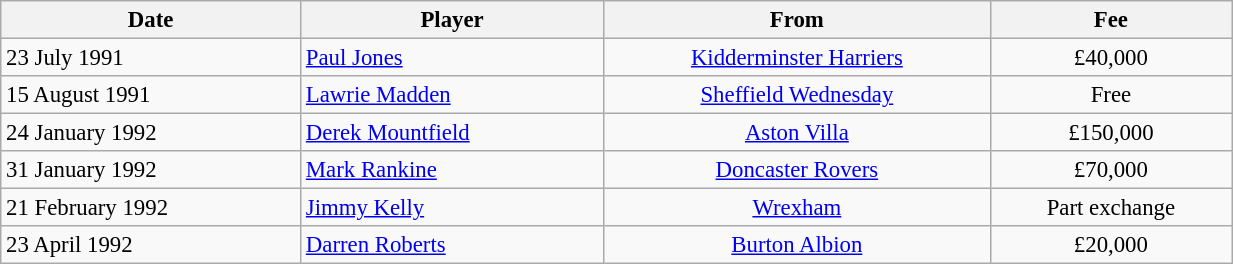<table class="wikitable" style="text-align:center; font-size:95%;width:65%; text-align:left">
<tr>
<th><strong>Date</strong></th>
<th><strong>Player</strong></th>
<th><strong>From</strong></th>
<th><strong>Fee</strong></th>
</tr>
<tr --->
<td>23 July 1991</td>
<td> <a href='#'>Paul Jones</a></td>
<td align="center"><a href='#'>Kidderminster Harriers</a></td>
<td align="center">£40,000</td>
</tr>
<tr --->
<td>15 August 1991</td>
<td> <a href='#'>Lawrie Madden</a></td>
<td align="center"><a href='#'>Sheffield Wednesday</a></td>
<td align="center">Free</td>
</tr>
<tr --->
<td>24 January 1992</td>
<td> <a href='#'>Derek Mountfield</a></td>
<td align="center"><a href='#'>Aston Villa</a></td>
<td align="center">£150,000</td>
</tr>
<tr --->
<td>31 January 1992</td>
<td> <a href='#'>Mark Rankine</a></td>
<td align="center"><a href='#'>Doncaster Rovers</a></td>
<td align="center">£70,000</td>
</tr>
<tr --->
<td>21 February 1992</td>
<td> <a href='#'>Jimmy Kelly</a></td>
<td align="center"> <a href='#'>Wrexham</a></td>
<td align="center">Part exchange</td>
</tr>
<tr --->
<td>23 April 1992</td>
<td> <a href='#'>Darren Roberts</a></td>
<td align="center"><a href='#'>Burton Albion</a></td>
<td align="center">£20,000</td>
</tr>
</table>
